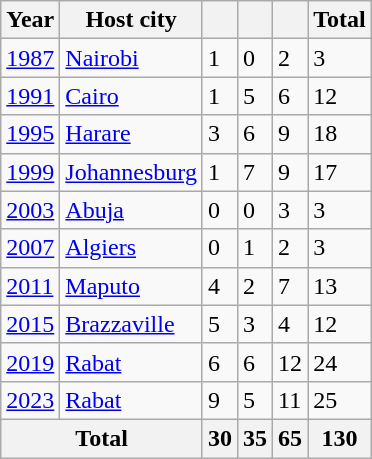<table class="wikitable sortable">
<tr>
<th>Year</th>
<th>Host city</th>
<th></th>
<th></th>
<th></th>
<th>Total</th>
</tr>
<tr>
<td><a href='#'>1987</a></td>
<td><a href='#'>Nairobi</a></td>
<td>1</td>
<td>0</td>
<td>2</td>
<td>3</td>
</tr>
<tr>
<td><a href='#'>1991</a></td>
<td><a href='#'>Cairo</a></td>
<td>1</td>
<td>5</td>
<td>6</td>
<td>12</td>
</tr>
<tr>
<td><a href='#'>1995</a></td>
<td><a href='#'>Harare</a></td>
<td>3</td>
<td>6</td>
<td>9</td>
<td>18</td>
</tr>
<tr>
<td><a href='#'>1999</a></td>
<td><a href='#'>Johannesburg</a></td>
<td>1</td>
<td>7</td>
<td>9</td>
<td>17</td>
</tr>
<tr>
<td><a href='#'>2003</a></td>
<td><a href='#'>Abuja</a></td>
<td>0</td>
<td>0</td>
<td>3</td>
<td>3</td>
</tr>
<tr>
<td><a href='#'>2007</a></td>
<td><a href='#'>Algiers</a></td>
<td>0</td>
<td>1</td>
<td>2</td>
<td>3</td>
</tr>
<tr>
<td><a href='#'>2011</a></td>
<td><a href='#'>Maputo</a></td>
<td>4</td>
<td>2</td>
<td>7</td>
<td>13</td>
</tr>
<tr>
<td><a href='#'>2015</a></td>
<td><a href='#'>Brazzaville</a></td>
<td>5</td>
<td>3</td>
<td>4</td>
<td>12</td>
</tr>
<tr>
<td><a href='#'>2019</a></td>
<td><a href='#'>Rabat</a></td>
<td>6</td>
<td>6</td>
<td>12</td>
<td>24</td>
</tr>
<tr>
<td><a href='#'>2023</a></td>
<td><a href='#'>Rabat</a></td>
<td>9</td>
<td>5</td>
<td>11</td>
<td>25</td>
</tr>
<tr>
<th colspan="2">Total</th>
<th>30</th>
<th>35</th>
<th>65</th>
<th>130</th>
</tr>
</table>
